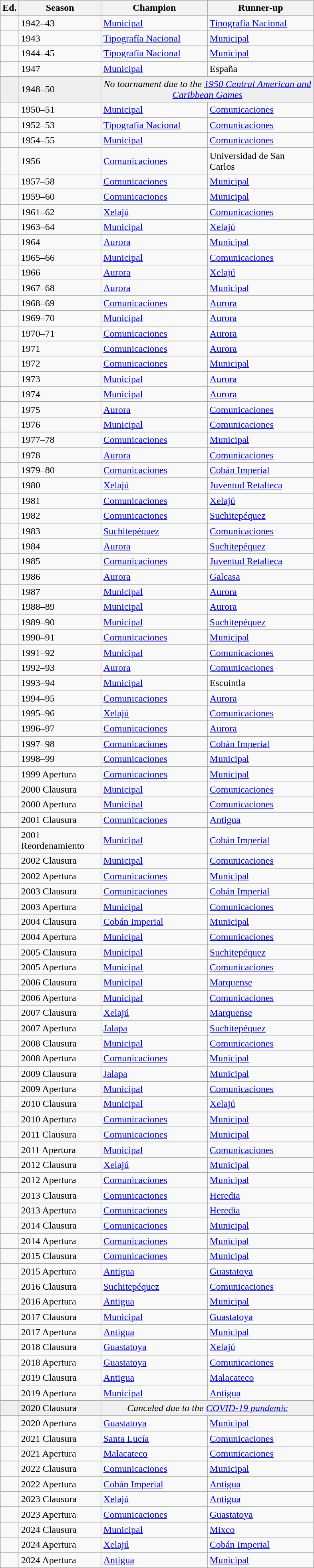<table class="wikitable sortable">
<tr>
<th width=px>Ed.</th>
<th width=130px>Season</th>
<th width=170px>Champion</th>
<th width=170px>Runner-up</th>
</tr>
<tr>
<td></td>
<td>1942–43</td>
<td><a href='#'>Municipal</a></td>
<td><a href='#'>Tipografía Nacional</a></td>
</tr>
<tr>
<td></td>
<td>1943</td>
<td><a href='#'>Tipografía Nacional</a></td>
<td><a href='#'>Municipal</a></td>
</tr>
<tr>
<td></td>
<td>1944–45</td>
<td><a href='#'>Tipografía Nacional</a></td>
<td><a href='#'>Municipal</a></td>
</tr>
<tr>
<td></td>
<td>1947</td>
<td><a href='#'>Municipal</a></td>
<td>España</td>
</tr>
<tr bgcolor=#efefef>
<td></td>
<td>1948–50</td>
<td colspan="2" align=center><em>No tournament due to the <a href='#'>1950 Central American and Caribbean Games</a></em></td>
</tr>
<tr>
<td></td>
<td>1950–51</td>
<td><a href='#'>Municipal</a></td>
<td><a href='#'>Comunicaciones</a></td>
</tr>
<tr>
<td></td>
<td>1952–53</td>
<td><a href='#'>Tipografía Nacional</a></td>
<td><a href='#'>Comunicaciones</a></td>
</tr>
<tr>
<td></td>
<td>1954–55</td>
<td><a href='#'>Municipal</a></td>
<td><a href='#'>Comunicaciones</a></td>
</tr>
<tr>
<td></td>
<td>1956</td>
<td><a href='#'>Comunicaciones</a></td>
<td>Universidad de San Carlos</td>
</tr>
<tr>
<td></td>
<td>1957–58</td>
<td><a href='#'>Comunicaciones</a></td>
<td><a href='#'>Municipal</a></td>
</tr>
<tr>
<td></td>
<td>1959–60</td>
<td><a href='#'>Comunicaciones</a></td>
<td><a href='#'>Municipal</a></td>
</tr>
<tr>
<td></td>
<td>1961–62</td>
<td><a href='#'>Xelajú</a></td>
<td><a href='#'>Comunicaciones</a></td>
</tr>
<tr>
<td></td>
<td>1963–64</td>
<td><a href='#'>Municipal</a></td>
<td><a href='#'>Xelajú</a></td>
</tr>
<tr>
<td></td>
<td>1964</td>
<td><a href='#'>Aurora</a></td>
<td><a href='#'>Municipal</a></td>
</tr>
<tr>
<td></td>
<td>1965–66</td>
<td><a href='#'>Municipal</a></td>
<td><a href='#'>Comunicaciones</a></td>
</tr>
<tr>
<td></td>
<td>1966</td>
<td><a href='#'>Aurora</a></td>
<td><a href='#'>Xelajú</a></td>
</tr>
<tr>
<td></td>
<td>1967–68</td>
<td><a href='#'>Aurora</a></td>
<td><a href='#'>Municipal</a></td>
</tr>
<tr>
<td></td>
<td>1968–69</td>
<td><a href='#'>Comunicaciones</a></td>
<td><a href='#'>Aurora</a></td>
</tr>
<tr>
<td></td>
<td>1969–70</td>
<td><a href='#'>Municipal</a></td>
<td><a href='#'>Aurora</a></td>
</tr>
<tr>
<td></td>
<td>1970–71</td>
<td><a href='#'>Comunicaciones</a></td>
<td><a href='#'>Aurora</a></td>
</tr>
<tr>
<td></td>
<td>1971</td>
<td><a href='#'>Comunicaciones</a></td>
<td><a href='#'>Aurora</a></td>
</tr>
<tr>
<td></td>
<td>1972</td>
<td><a href='#'>Comunicaciones</a></td>
<td><a href='#'>Municipal</a></td>
</tr>
<tr>
<td></td>
<td>1973</td>
<td><a href='#'>Municipal</a></td>
<td><a href='#'>Aurora</a></td>
</tr>
<tr>
<td></td>
<td>1974</td>
<td><a href='#'>Municipal</a></td>
<td><a href='#'>Aurora</a></td>
</tr>
<tr>
<td></td>
<td>1975</td>
<td><a href='#'>Aurora</a></td>
<td><a href='#'>Comunicaciones</a></td>
</tr>
<tr>
<td></td>
<td>1976</td>
<td><a href='#'>Municipal</a></td>
<td><a href='#'>Comunicaciones</a></td>
</tr>
<tr>
<td></td>
<td>1977–78</td>
<td><a href='#'>Comunicaciones</a></td>
<td><a href='#'>Municipal</a></td>
</tr>
<tr>
<td></td>
<td>1978</td>
<td><a href='#'>Aurora</a></td>
<td><a href='#'>Comunicaciones</a></td>
</tr>
<tr>
<td></td>
<td>1979–80</td>
<td><a href='#'>Comunicaciones</a></td>
<td><a href='#'>Cobán Imperial</a></td>
</tr>
<tr>
<td></td>
<td>1980</td>
<td><a href='#'>Xelajú</a></td>
<td><a href='#'>Juventud Retalteca</a></td>
</tr>
<tr>
<td></td>
<td>1981</td>
<td><a href='#'>Comunicaciones</a></td>
<td><a href='#'>Xelajú</a></td>
</tr>
<tr>
<td></td>
<td>1982</td>
<td><a href='#'>Comunicaciones</a></td>
<td><a href='#'>Suchitepéquez</a></td>
</tr>
<tr>
<td></td>
<td>1983</td>
<td><a href='#'>Suchitepéquez</a></td>
<td><a href='#'>Comunicaciones</a></td>
</tr>
<tr>
<td></td>
<td>1984</td>
<td><a href='#'>Aurora</a></td>
<td><a href='#'>Suchitepéquez</a></td>
</tr>
<tr>
<td></td>
<td>1985</td>
<td><a href='#'>Comunicaciones</a></td>
<td><a href='#'>Juventud Retalteca</a></td>
</tr>
<tr>
<td></td>
<td>1986</td>
<td><a href='#'>Aurora</a></td>
<td><a href='#'>Galcasa</a></td>
</tr>
<tr>
<td></td>
<td>1987</td>
<td><a href='#'>Municipal</a></td>
<td><a href='#'>Aurora</a></td>
</tr>
<tr>
<td></td>
<td>1988–89</td>
<td><a href='#'>Municipal</a></td>
<td><a href='#'>Aurora</a></td>
</tr>
<tr>
<td></td>
<td>1989–90</td>
<td><a href='#'>Municipal</a></td>
<td><a href='#'>Suchitepéquez</a></td>
</tr>
<tr>
<td></td>
<td>1990–91</td>
<td><a href='#'>Comunicaciones</a></td>
<td><a href='#'>Municipal</a></td>
</tr>
<tr>
<td></td>
<td>1991–92</td>
<td><a href='#'>Municipal</a></td>
<td><a href='#'>Comunicaciones</a></td>
</tr>
<tr>
<td></td>
<td>1992–93</td>
<td><a href='#'>Aurora</a></td>
<td><a href='#'>Comunicaciones</a></td>
</tr>
<tr>
<td></td>
<td>1993–94</td>
<td><a href='#'>Municipal</a></td>
<td>Escuintla</td>
</tr>
<tr>
<td></td>
<td>1994–95</td>
<td><a href='#'>Comunicaciones</a></td>
<td><a href='#'>Aurora</a></td>
</tr>
<tr>
<td></td>
<td>1995–96</td>
<td><a href='#'>Xelajú</a></td>
<td><a href='#'>Comunicaciones</a></td>
</tr>
<tr>
<td></td>
<td>1996–97</td>
<td><a href='#'>Comunicaciones</a></td>
<td><a href='#'>Aurora</a></td>
</tr>
<tr>
<td></td>
<td>1997–98</td>
<td><a href='#'>Comunicaciones</a></td>
<td><a href='#'>Cobán Imperial</a></td>
</tr>
<tr>
<td></td>
<td>1998–99</td>
<td><a href='#'>Comunicaciones</a></td>
<td><a href='#'>Municipal</a></td>
</tr>
<tr>
<td></td>
<td>1999 Apertura</td>
<td><a href='#'>Comunicaciones</a></td>
<td><a href='#'>Municipal</a></td>
</tr>
<tr>
<td></td>
<td>2000 Clausura</td>
<td><a href='#'>Municipal</a></td>
<td><a href='#'>Comunicaciones</a></td>
</tr>
<tr>
<td></td>
<td>2000 Apertura</td>
<td><a href='#'>Municipal</a></td>
<td><a href='#'>Comunicaciones</a></td>
</tr>
<tr>
<td></td>
<td>2001 Clausura</td>
<td><a href='#'>Comunicaciones</a></td>
<td><a href='#'>Antigua</a></td>
</tr>
<tr>
<td></td>
<td>2001 Reordenamiento</td>
<td><a href='#'>Municipal</a></td>
<td><a href='#'>Cobán Imperial</a></td>
</tr>
<tr>
<td></td>
<td>2002 Clausura</td>
<td><a href='#'>Municipal</a></td>
<td><a href='#'>Comunicaciones</a></td>
</tr>
<tr>
<td></td>
<td>2002 Apertura</td>
<td><a href='#'>Comunicaciones</a></td>
<td><a href='#'>Municipal</a></td>
</tr>
<tr>
<td></td>
<td>2003 Clausura</td>
<td><a href='#'>Comunicaciones</a></td>
<td><a href='#'>Cobán Imperial</a></td>
</tr>
<tr>
<td></td>
<td>2003 Apertura</td>
<td><a href='#'>Municipal</a></td>
<td><a href='#'>Comunicaciones</a></td>
</tr>
<tr>
<td></td>
<td>2004 Clausura</td>
<td><a href='#'>Cobán Imperial</a></td>
<td><a href='#'>Municipal</a></td>
</tr>
<tr>
<td></td>
<td>2004 Apertura</td>
<td><a href='#'>Municipal</a></td>
<td><a href='#'>Comunicaciones</a></td>
</tr>
<tr>
<td></td>
<td>2005 Clausura</td>
<td><a href='#'>Municipal</a></td>
<td><a href='#'>Suchitepéquez</a></td>
</tr>
<tr>
<td></td>
<td>2005 Apertura</td>
<td><a href='#'>Municipal</a></td>
<td><a href='#'>Comunicaciones</a></td>
</tr>
<tr>
<td></td>
<td>2006 Clausura</td>
<td><a href='#'>Municipal</a></td>
<td><a href='#'>Marquense</a></td>
</tr>
<tr>
<td></td>
<td>2006 Apertura</td>
<td><a href='#'>Municipal</a></td>
<td><a href='#'>Comunicaciones</a></td>
</tr>
<tr>
<td></td>
<td>2007 Clausura</td>
<td><a href='#'>Xelajú</a></td>
<td><a href='#'>Marquense</a></td>
</tr>
<tr>
<td></td>
<td>2007 Apertura</td>
<td><a href='#'>Jalapa</a></td>
<td><a href='#'>Suchitepéquez</a></td>
</tr>
<tr>
<td></td>
<td>2008 Clausura</td>
<td><a href='#'>Municipal</a></td>
<td><a href='#'>Comunicaciones</a></td>
</tr>
<tr>
<td></td>
<td>2008 Apertura</td>
<td><a href='#'>Comunicaciones</a></td>
<td><a href='#'>Municipal</a></td>
</tr>
<tr>
<td></td>
<td>2009 Clausura</td>
<td><a href='#'>Jalapa</a></td>
<td><a href='#'>Municipal</a></td>
</tr>
<tr>
<td></td>
<td>2009 Apertura</td>
<td><a href='#'>Municipal</a></td>
<td><a href='#'>Comunicaciones</a></td>
</tr>
<tr>
<td></td>
<td>2010 Clausura</td>
<td><a href='#'>Municipal</a></td>
<td><a href='#'>Xelajú</a></td>
</tr>
<tr>
<td></td>
<td>2010 Apertura</td>
<td><a href='#'>Comunicaciones</a></td>
<td><a href='#'>Municipal</a></td>
</tr>
<tr>
<td></td>
<td>2011 Clausura</td>
<td><a href='#'>Comunicaciones</a></td>
<td><a href='#'>Municipal</a></td>
</tr>
<tr>
<td></td>
<td>2011 Apertura</td>
<td><a href='#'>Municipal</a></td>
<td><a href='#'>Comunicaciones</a></td>
</tr>
<tr>
<td></td>
<td>2012 Clausura</td>
<td><a href='#'>Xelajú</a></td>
<td><a href='#'>Municipal</a></td>
</tr>
<tr>
<td></td>
<td>2012 Apertura</td>
<td><a href='#'>Comunicaciones</a></td>
<td><a href='#'>Municipal</a></td>
</tr>
<tr>
<td></td>
<td>2013 Clausura</td>
<td><a href='#'>Comunicaciones</a></td>
<td><a href='#'>Heredia</a></td>
</tr>
<tr>
<td></td>
<td>2013 Apertura</td>
<td><a href='#'>Comunicaciones</a></td>
<td><a href='#'>Heredia</a></td>
</tr>
<tr>
<td></td>
<td>2014 Clausura</td>
<td><a href='#'>Comunicaciones</a></td>
<td><a href='#'>Municipal</a></td>
</tr>
<tr>
<td></td>
<td>2014 Apertura</td>
<td><a href='#'>Comunicaciones</a></td>
<td><a href='#'>Municipal</a></td>
</tr>
<tr>
<td></td>
<td>2015 Clausura</td>
<td><a href='#'>Comunicaciones</a></td>
<td><a href='#'>Municipal</a></td>
</tr>
<tr>
<td></td>
<td>2015 Apertura</td>
<td><a href='#'>Antigua</a></td>
<td><a href='#'>Guastatoya</a></td>
</tr>
<tr>
<td></td>
<td>2016 Clausura</td>
<td><a href='#'>Suchitepéquez</a></td>
<td><a href='#'>Comunicaciones</a></td>
</tr>
<tr>
<td></td>
<td>2016 Apertura</td>
<td><a href='#'>Antigua</a></td>
<td><a href='#'>Municipal</a></td>
</tr>
<tr>
<td></td>
<td>2017 Clausura</td>
<td><a href='#'>Municipal</a></td>
<td><a href='#'>Guastatoya</a></td>
</tr>
<tr>
<td></td>
<td>2017 Apertura</td>
<td><a href='#'>Antigua</a></td>
<td><a href='#'>Municipal</a></td>
</tr>
<tr>
<td></td>
<td>2018 Clausura</td>
<td><a href='#'>Guastatoya</a></td>
<td><a href='#'>Xelajú</a></td>
</tr>
<tr>
<td></td>
<td>2018 Apertura</td>
<td><a href='#'>Guastatoya</a></td>
<td><a href='#'>Comunicaciones</a></td>
</tr>
<tr>
<td></td>
<td>2019 Clausura</td>
<td><a href='#'>Antigua</a></td>
<td><a href='#'>Malacateco</a></td>
</tr>
<tr>
<td></td>
<td>2019 Apertura</td>
<td><a href='#'>Municipal</a></td>
<td><a href='#'>Antigua</a></td>
</tr>
<tr bgcolor=#efefef>
<td></td>
<td>2020 Clausura</td>
<td colspan="2" align=center><em>Canceled due to the <a href='#'>COVID-19 pandemic</a></em></td>
</tr>
<tr>
<td></td>
<td>2020 Apertura</td>
<td><a href='#'>Guastatoya</a></td>
<td><a href='#'>Municipal</a></td>
</tr>
<tr>
<td></td>
<td>2021 Clausura</td>
<td><a href='#'>Santa Lucía</a></td>
<td><a href='#'>Comunicaciones</a></td>
</tr>
<tr>
<td></td>
<td>2021 Apertura</td>
<td><a href='#'>Malacateco</a></td>
<td><a href='#'>Comunicaciones</a></td>
</tr>
<tr>
<td></td>
<td>2022 Clausura</td>
<td><a href='#'>Comunicaciones</a></td>
<td><a href='#'>Municipal</a></td>
</tr>
<tr>
<td></td>
<td>2022 Apertura</td>
<td><a href='#'>Cobán Imperial</a></td>
<td><a href='#'>Antigua</a></td>
</tr>
<tr>
<td></td>
<td>2023 Clausura</td>
<td><a href='#'>Xelajú</a></td>
<td><a href='#'>Antigua</a></td>
</tr>
<tr>
<td></td>
<td>2023 Apertura</td>
<td><a href='#'>Comunicaciones</a></td>
<td><a href='#'>Guastatoya</a></td>
</tr>
<tr>
<td></td>
<td>2024 Clausura</td>
<td><a href='#'>Municipal</a></td>
<td><a href='#'>Mixco</a></td>
</tr>
<tr>
<td></td>
<td>2024 Apertura</td>
<td><a href='#'>Xelajú</a></td>
<td><a href='#'>Cobán Imperial</a></td>
</tr>
<tr>
<td></td>
<td>2024 Apertura</td>
<td><a href='#'>Antigua</a></td>
<td><a href='#'>Municipal</a></td>
</tr>
</table>
